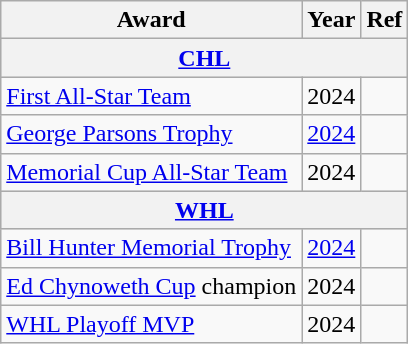<table class="wikitable">
<tr>
<th>Award</th>
<th>Year</th>
<th>Ref</th>
</tr>
<tr ALIGN="center" bgcolor="#e0e0e0">
<th colspan="4"><a href='#'>CHL</a></th>
</tr>
<tr>
<td><a href='#'>First All-Star Team</a></td>
<td>2024</td>
<td></td>
</tr>
<tr>
<td><a href='#'>George Parsons Trophy</a></td>
<td><a href='#'>2024</a></td>
<td></td>
</tr>
<tr>
<td><a href='#'>Memorial Cup All-Star Team</a></td>
<td>2024</td>
<td></td>
</tr>
<tr ALIGN="center" bgcolor="#e0e0e0">
<th colspan="4"><a href='#'>WHL</a></th>
</tr>
<tr>
<td><a href='#'>Bill Hunter Memorial Trophy</a></td>
<td><a href='#'>2024</a></td>
<td></td>
</tr>
<tr>
<td><a href='#'>Ed Chynoweth Cup</a> champion</td>
<td>2024</td>
<td></td>
</tr>
<tr>
<td><a href='#'>WHL Playoff MVP</a></td>
<td>2024</td>
<td></td>
</tr>
</table>
